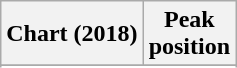<table class="wikitable sortable plainrowheaders" style="text-align:center;">
<tr>
<th scope="col">Chart (2018)</th>
<th scope="col">Peak<br>position</th>
</tr>
<tr>
</tr>
<tr>
</tr>
</table>
